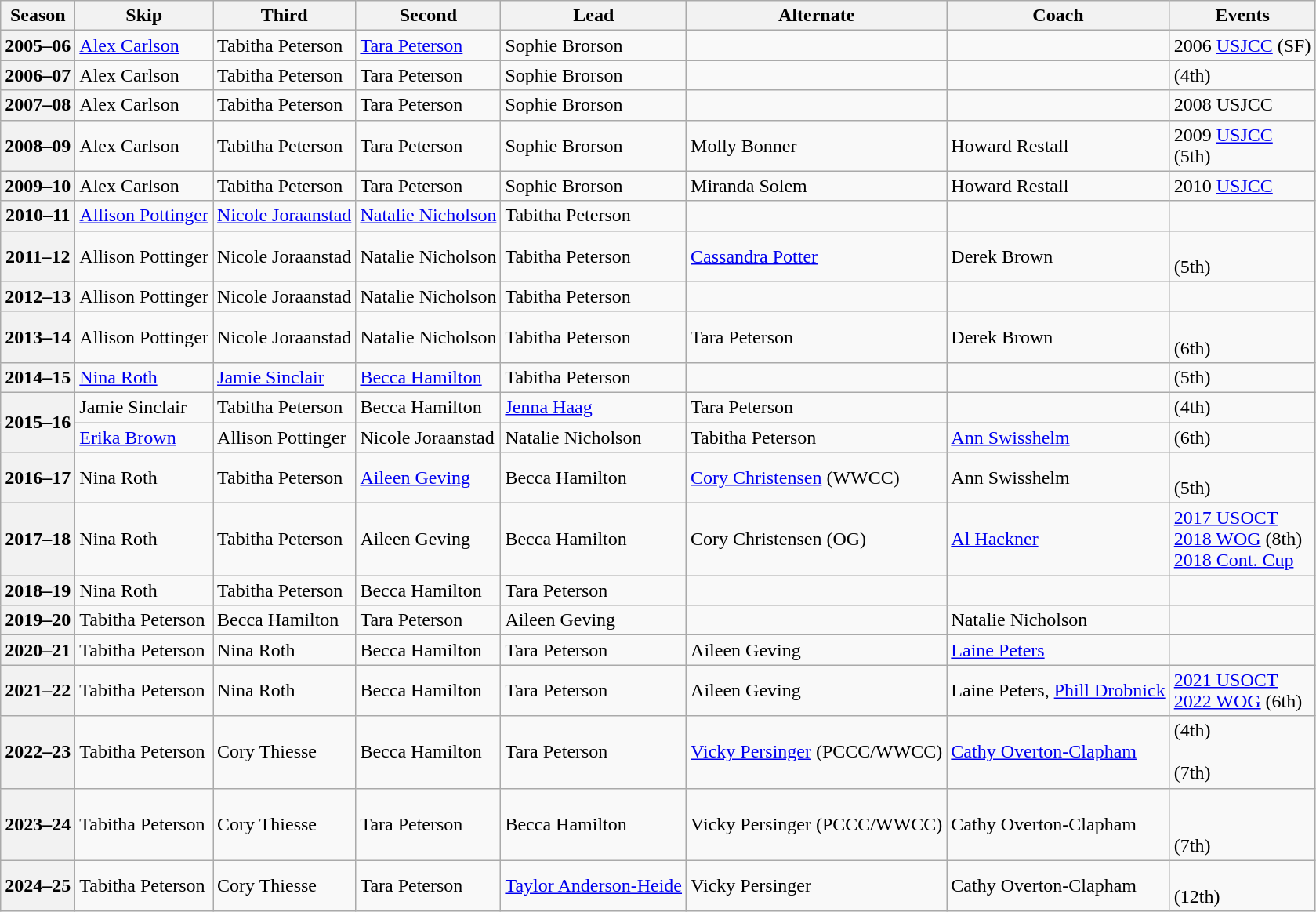<table class="wikitable">
<tr>
<th scope="col">Season</th>
<th scope="col">Skip</th>
<th scope="col">Third</th>
<th scope="col">Second</th>
<th scope="col">Lead</th>
<th scope="col">Alternate</th>
<th scope="col">Coach</th>
<th scope="col">Events</th>
</tr>
<tr>
<th scope="row">2005–06</th>
<td><a href='#'>Alex Carlson</a></td>
<td>Tabitha Peterson</td>
<td><a href='#'>Tara Peterson</a></td>
<td>Sophie Brorson</td>
<td></td>
<td></td>
<td>2006 <a href='#'>USJCC</a> (SF)</td>
</tr>
<tr>
<th scope="row">2006–07</th>
<td>Alex Carlson</td>
<td>Tabitha Peterson</td>
<td>Tara Peterson</td>
<td>Sophie Brorson</td>
<td></td>
<td></td>
<td> (4th)</td>
</tr>
<tr>
<th scope="row">2007–08</th>
<td>Alex Carlson</td>
<td>Tabitha Peterson</td>
<td>Tara Peterson</td>
<td>Sophie Brorson</td>
<td></td>
<td></td>
<td>2008 USJCC </td>
</tr>
<tr>
<th scope="row">2008–09</th>
<td>Alex Carlson</td>
<td>Tabitha Peterson</td>
<td>Tara Peterson</td>
<td>Sophie Brorson</td>
<td>Molly Bonner</td>
<td>Howard Restall</td>
<td>2009 <a href='#'>USJCC</a> <br> (5th)</td>
</tr>
<tr>
<th scope="row">2009–10</th>
<td>Alex Carlson</td>
<td>Tabitha Peterson</td>
<td>Tara Peterson</td>
<td>Sophie Brorson</td>
<td>Miranda Solem</td>
<td>Howard Restall</td>
<td>2010 <a href='#'>USJCC</a> <br> </td>
</tr>
<tr>
<th scope="row">2010–11</th>
<td><a href='#'>Allison Pottinger</a></td>
<td><a href='#'>Nicole Joraanstad</a></td>
<td><a href='#'>Natalie Nicholson</a></td>
<td>Tabitha Peterson</td>
<td></td>
<td></td>
<td> </td>
</tr>
<tr>
<th scope="row">2011–12</th>
<td>Allison Pottinger</td>
<td>Nicole Joraanstad</td>
<td>Natalie Nicholson</td>
<td>Tabitha Peterson</td>
<td><a href='#'>Cassandra Potter</a></td>
<td>Derek Brown</td>
<td> <br> (5th)</td>
</tr>
<tr>
<th scope="row">2012–13</th>
<td>Allison Pottinger</td>
<td>Nicole Joraanstad</td>
<td>Natalie Nicholson</td>
<td>Tabitha Peterson</td>
<td></td>
<td></td>
<td> </td>
</tr>
<tr>
<th scope="row">2013–14</th>
<td>Allison Pottinger</td>
<td>Nicole Joraanstad</td>
<td>Natalie Nicholson</td>
<td>Tabitha Peterson</td>
<td>Tara Peterson</td>
<td>Derek Brown</td>
<td> <br> (6th)</td>
</tr>
<tr>
<th scope="row">2014–15</th>
<td><a href='#'>Nina Roth</a></td>
<td><a href='#'>Jamie Sinclair</a></td>
<td><a href='#'>Becca Hamilton</a></td>
<td>Tabitha Peterson</td>
<td></td>
<td></td>
<td> (5th)</td>
</tr>
<tr>
<th scope="row" rowspan=2>2015–16</th>
<td>Jamie Sinclair</td>
<td>Tabitha Peterson</td>
<td>Becca Hamilton</td>
<td><a href='#'>Jenna Haag</a></td>
<td>Tara Peterson</td>
<td></td>
<td> (4th)</td>
</tr>
<tr>
<td><a href='#'>Erika Brown</a></td>
<td>Allison Pottinger</td>
<td>Nicole Joraanstad</td>
<td>Natalie Nicholson</td>
<td>Tabitha Peterson</td>
<td><a href='#'>Ann Swisshelm</a></td>
<td> (6th)</td>
</tr>
<tr>
<th scope="row">2016–17</th>
<td>Nina Roth</td>
<td>Tabitha Peterson</td>
<td><a href='#'>Aileen Geving</a></td>
<td>Becca Hamilton</td>
<td><a href='#'>Cory Christensen</a> (WWCC)</td>
<td>Ann Swisshelm</td>
<td> <br> (5th)</td>
</tr>
<tr>
<th scope="row">2017–18</th>
<td>Nina Roth</td>
<td>Tabitha Peterson</td>
<td>Aileen Geving</td>
<td>Becca Hamilton</td>
<td>Cory Christensen (OG)</td>
<td><a href='#'>Al Hackner</a></td>
<td><a href='#'>2017 USOCT</a> <br><a href='#'>2018 WOG</a> (8th)<br><a href='#'>2018 Cont. Cup</a></td>
</tr>
<tr>
<th scope="row">2018–19</th>
<td>Nina Roth</td>
<td>Tabitha Peterson</td>
<td>Becca Hamilton</td>
<td>Tara Peterson</td>
<td></td>
<td></td>
<td> </td>
</tr>
<tr>
<th scope="row">2019–20</th>
<td>Tabitha Peterson</td>
<td>Becca Hamilton</td>
<td>Tara Peterson</td>
<td>Aileen Geving</td>
<td></td>
<td>Natalie Nicholson</td>
<td> </td>
</tr>
<tr>
<th scope="row">2020–21</th>
<td>Tabitha Peterson</td>
<td>Nina Roth</td>
<td>Becca Hamilton</td>
<td>Tara Peterson</td>
<td>Aileen Geving</td>
<td><a href='#'>Laine Peters</a></td>
<td> </td>
</tr>
<tr>
<th scope="row">2021–22</th>
<td>Tabitha Peterson</td>
<td>Nina Roth</td>
<td>Becca Hamilton</td>
<td>Tara Peterson</td>
<td>Aileen Geving</td>
<td>Laine Peters, <a href='#'>Phill Drobnick</a></td>
<td><a href='#'>2021 USOCT</a> <br><a href='#'>2022 WOG</a> (6th)</td>
</tr>
<tr>
<th scope="row">2022–23</th>
<td>Tabitha Peterson</td>
<td>Cory Thiesse</td>
<td>Becca Hamilton</td>
<td>Tara Peterson</td>
<td><a href='#'>Vicky Persinger</a> (PCCC/WWCC)</td>
<td><a href='#'>Cathy Overton-Clapham</a></td>
<td> (4th) <br>   <br>  (7th)</td>
</tr>
<tr>
<th scope="row">2023–24</th>
<td>Tabitha Peterson</td>
<td>Cory Thiesse</td>
<td>Tara Peterson</td>
<td>Becca Hamilton</td>
<td>Vicky Persinger (PCCC/WWCC)</td>
<td>Cathy Overton-Clapham</td>
<td>  <br>   <br>  (7th)</td>
</tr>
<tr>
<th scope="row">2024–25</th>
<td>Tabitha Peterson</td>
<td>Cory Thiesse</td>
<td>Tara Peterson</td>
<td><a href='#'>Taylor Anderson-Heide</a></td>
<td>Vicky Persinger</td>
<td>Cathy Overton-Clapham</td>
<td>  <br>  (12th)</td>
</tr>
</table>
